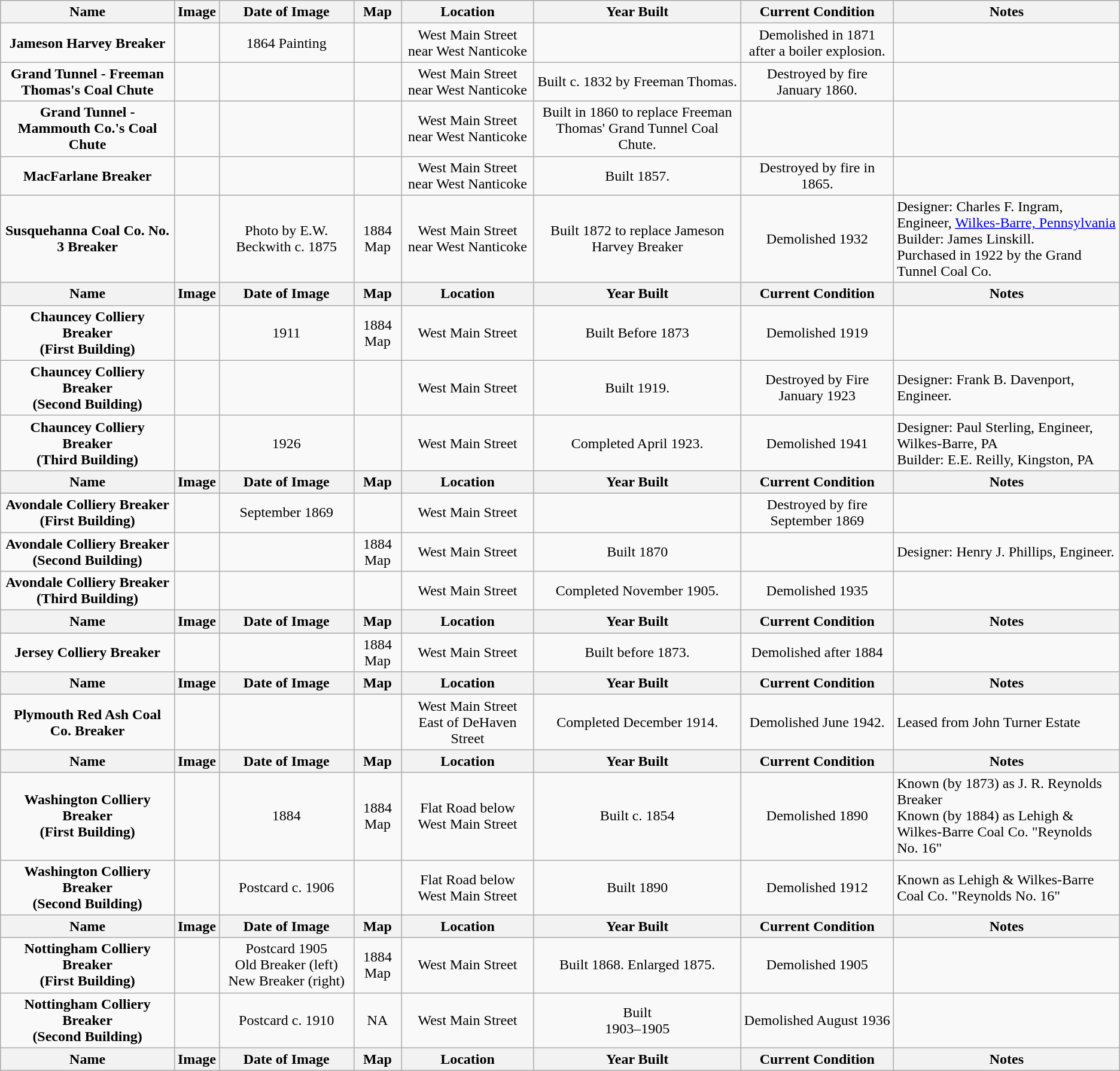<table class="wikitable sortable">
<tr>
<th class="unsortable">Name</th>
<th class="unsortable">Image</th>
<th class="unsortable">Date of Image</th>
<th class="unsortable">Map</th>
<th class="unsortable">Location</th>
<th class="unsortable">Year Built</th>
<th class="unsortable">Current Condition</th>
<th class="unsortable">Notes</th>
</tr>
<tr>
<td align=center><strong>Jameson Harvey Breaker</strong></td>
<td></td>
<td align=center>1864 Painting</td>
<td align=center></td>
<td align=center>West Main Street near West Nanticoke</td>
<td align=center></td>
<td align=center>Demolished in 1871 after a boiler explosion.</td>
<td align=left></td>
</tr>
<tr>
<td align=center><strong>Grand Tunnel - Freeman Thomas's Coal Chute</strong></td>
<td align=center></td>
<td align=center></td>
<td align=center></td>
<td align=center>West Main Street near West Nanticoke</td>
<td align=center>Built c. 1832 by Freeman Thomas.</td>
<td align=center>Destroyed by fire January 1860.</td>
<td align=left></td>
</tr>
<tr>
<td align=center><strong>Grand Tunnel - Mammouth Co.'s Coal Chute</strong></td>
<td align=center></td>
<td align=center></td>
<td align=center></td>
<td align=center>West Main Street near West Nanticoke</td>
<td align=center>Built in 1860 to replace Freeman Thomas' Grand Tunnel Coal Chute.</td>
<td align=center></td>
<td align=left></td>
</tr>
<tr>
<td align=center><strong>MacFarlane Breaker</strong></td>
<td align=center></td>
<td align=center></td>
<td align=center></td>
<td align=center>West Main Street near West Nanticoke</td>
<td align=center>Built 1857.</td>
<td align=center>Destroyed by fire in 1865.</td>
<td align=left></td>
</tr>
<tr>
<td align=center><strong>Susquehanna Coal Co. No. 3 Breaker</strong></td>
<td></td>
<td align=center>Photo by E.W. Beckwith c. 1875</td>
<td align=center>1884 Map<br></td>
<td align=center>West Main Street near West Nanticoke</td>
<td align=center>Built 1872 to replace Jameson Harvey Breaker</td>
<td align=center>Demolished 1932</td>
<td align=left>Designer: Charles F. Ingram, Engineer, <a href='#'>Wilkes-Barre, Pennsylvania</a><br>Builder: James Linskill.<br>Purchased in 1922 by the Grand Tunnel Coal Co.</td>
</tr>
<tr>
<th class="unsortable">Name</th>
<th class="unsortable">Image</th>
<th class="unsortable">Date of Image</th>
<th class="unsortable">Map</th>
<th class="unsortable">Location</th>
<th class="unsortable">Year Built</th>
<th class="unsortable">Current Condition</th>
<th class="unsortable">Notes</th>
</tr>
<tr>
<td align=center><strong>Chauncey Colliery Breaker</strong><br><strong>(First Building)</strong></td>
<td></td>
<td align=center>1911</td>
<td align=center>1884 Map<br></td>
<td align=center>West Main Street</td>
<td align=center>Built Before 1873</td>
<td align=center>Demolished 1919</td>
<td align=left></td>
</tr>
<tr>
<td align=center><strong>Chauncey Colliery Breaker</strong><br><strong>(Second Building)</strong></td>
<td></td>
<td align=center></td>
<td align=center></td>
<td align=center>West Main Street</td>
<td align=center>Built 1919.</td>
<td align=center>Destroyed by Fire January 1923</td>
<td align=left>Designer: Frank B. Davenport, Engineer.</td>
</tr>
<tr>
<td align=center><strong>Chauncey Colliery Breaker</strong><br><strong>(Third Building)</strong></td>
<td></td>
<td align=center>1926</td>
<td align=center></td>
<td align=center>West Main Street</td>
<td align=center>Completed April 1923.</td>
<td align=center>Demolished 1941</td>
<td align=left>Designer: Paul Sterling, Engineer, Wilkes-Barre, PA<br>Builder: E.E. Reilly, Kingston, PA</td>
</tr>
<tr>
<th class="unsortable">Name</th>
<th class="unsortable">Image</th>
<th class="unsortable">Date of Image</th>
<th class="unsortable">Map</th>
<th class="unsortable">Location</th>
<th class="unsortable">Year Built</th>
<th class="unsortable">Current Condition</th>
<th class="unsortable">Notes</th>
</tr>
<tr>
<td align=center><strong>Avondale Colliery Breaker</strong><br><strong>(First Building)</strong></td>
<td></td>
<td align=center>September 1869</td>
<td align=center></td>
<td align=center>West Main Street</td>
<td align=center></td>
<td align=center>Destroyed by fire September 1869</td>
<td align=left></td>
</tr>
<tr>
<td align=center><strong>Avondale Colliery Breaker</strong><br><strong>(Second Building)</strong></td>
<td></td>
<td align=center></td>
<td align=center>1884 Map<br></td>
<td align=center>West Main Street</td>
<td align=center>Built 1870</td>
<td align=center></td>
<td align=left>Designer: Henry J. Phillips, Engineer.</td>
</tr>
<tr>
<td align=center><strong>Avondale Colliery Breaker</strong><br><strong>(Third Building)</strong></td>
<td></td>
<td align=center></td>
<td align=center></td>
<td align=center>West Main Street</td>
<td align=center>Completed November 1905.</td>
<td align=center>Demolished 1935</td>
<td align=left></td>
</tr>
<tr>
<th class="unsortable">Name</th>
<th class="unsortable">Image</th>
<th class="unsortable">Date of Image</th>
<th class="unsortable">Map</th>
<th class="unsortable">Location</th>
<th class="unsortable">Year Built</th>
<th class="unsortable">Current Condition</th>
<th class="unsortable">Notes</th>
</tr>
<tr>
<td align=center><strong>Jersey Colliery Breaker</strong></td>
<td></td>
<td align=center></td>
<td align=center>1884 Map<br></td>
<td align=center>West Main Street</td>
<td align=center>Built before 1873.</td>
<td align=center>Demolished after 1884</td>
<td align=left></td>
</tr>
<tr>
<th class="unsortable">Name</th>
<th class="unsortable">Image</th>
<th class="unsortable">Date of Image</th>
<th class="unsortable">Map</th>
<th class="unsortable">Location</th>
<th class="unsortable">Year Built</th>
<th class="unsortable">Current Condition</th>
<th class="unsortable">Notes</th>
</tr>
<tr>
<td align=center><strong>Plymouth Red Ash Coal Co. Breaker</strong></td>
<td></td>
<td align=center></td>
<td align=center></td>
<td align=center>West Main Street<br>East of DeHaven Street</td>
<td align=center>Completed December 1914.</td>
<td align=center>Demolished June 1942.</td>
<td align=left>Leased from John Turner Estate</td>
</tr>
<tr>
<th class="unsortable">Name</th>
<th class="unsortable">Image</th>
<th class="unsortable">Date of Image</th>
<th class="unsortable">Map</th>
<th class="unsortable">Location</th>
<th class="unsortable">Year Built</th>
<th class="unsortable">Current Condition</th>
<th class="unsortable">Notes</th>
</tr>
<tr>
<td align=center><strong>Washington Colliery Breaker</strong><br><strong>(First Building)</strong></td>
<td></td>
<td align=center>1884</td>
<td align=center>1884 Map<br></td>
<td align=center>Flat Road below West Main Street</td>
<td align=center>Built c. 1854</td>
<td align=center>Demolished 1890</td>
<td align=left>Known (by 1873) as J. R. Reynolds Breaker<br>Known (by 1884) as Lehigh & Wilkes-Barre Coal Co. "Reynolds No. 16"</td>
</tr>
<tr>
<td align=center><strong>Washington Colliery Breaker</strong><br><strong>(Second Building)</strong></td>
<td></td>
<td align=center>Postcard c. 1906</td>
<td align=center></td>
<td align=center>Flat Road below West Main Street</td>
<td align=center>Built 1890</td>
<td align=center>Demolished 1912</td>
<td align=left>Known as Lehigh & Wilkes-Barre Coal Co. "Reynolds No. 16"</td>
</tr>
<tr>
<th class="unsortable">Name</th>
<th class="unsortable">Image</th>
<th class="unsortable">Date of Image</th>
<th class="unsortable">Map</th>
<th class="unsortable">Location</th>
<th class="unsortable">Year Built</th>
<th class="unsortable">Current Condition</th>
<th class="unsortable">Notes</th>
</tr>
<tr>
<td align=center><strong>Nottingham Colliery Breaker</strong><br><strong>(First Building)</strong></td>
<td></td>
<td align=center>Postcard 1905<br>Old Breaker (left)
New Breaker (right)</td>
<td align=center>1884 Map<br></td>
<td align=center>West Main Street</td>
<td align=center>Built 1868. Enlarged 1875.</td>
<td align=center>Demolished 1905</td>
<td align=left></td>
</tr>
<tr>
<td align=center><strong>Nottingham Colliery Breaker</strong><br><strong>(Second Building)</strong></td>
<td></td>
<td align=center>Postcard c. 1910</td>
<td align=center>NA</td>
<td align=center>West Main Street</td>
<td align=center>Built<br>1903–1905</td>
<td align=center>Demolished August 1936</td>
<td align=left></td>
</tr>
<tr>
<th class="unsortable">Name</th>
<th class="unsortable">Image</th>
<th class="unsortable">Date of Image</th>
<th class="unsortable">Map</th>
<th class="unsortable">Location</th>
<th class="unsortable">Year Built</th>
<th class="unsortable">Current Condition</th>
<th class="unsortable">Notes</th>
</tr>
</table>
